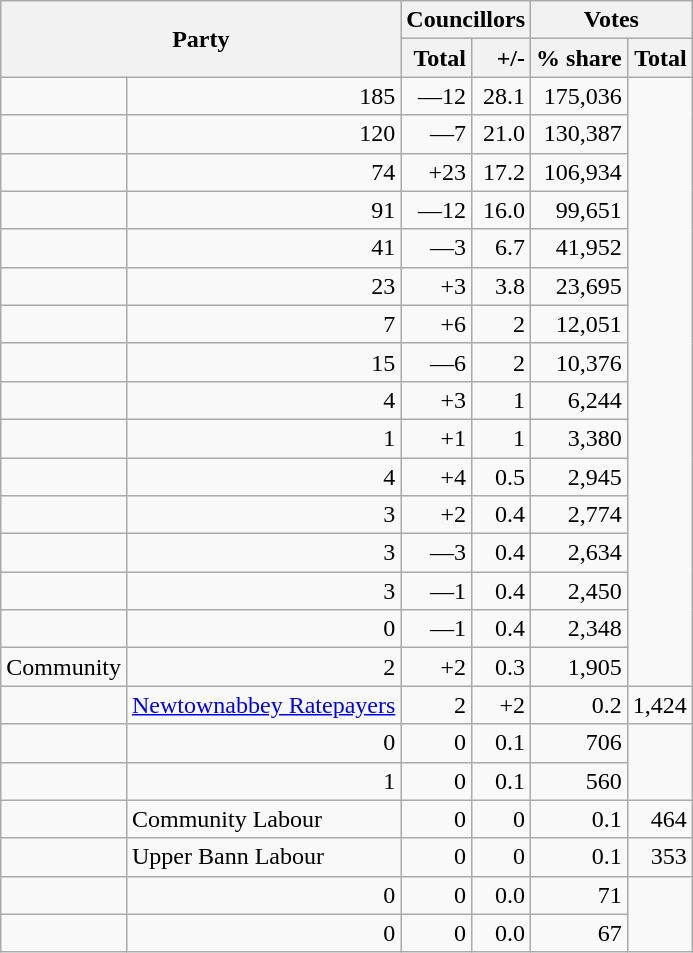<table class="wikitable">
<tr>
<th colspan="2" rowspan="2">Party</th>
<th colspan="2">Councillors</th>
<th colspan="2">Votes</th>
</tr>
<tr>
<th style="text-align: right;" valign="top">Total</th>
<th style="text-align: right;" valign="top">+/-</th>
<th style="text-align: right;" valign="top">% share</th>
<th style="text-align: right;" valign="top">Total</th>
</tr>
<tr>
<td></td>
<td align="right">185</td>
<td align="right">—12</td>
<td align="right">28.1</td>
<td align="right">175,036</td>
</tr>
<tr>
<td></td>
<td align="right">120</td>
<td align="right">―7</td>
<td align="right">21.0</td>
<td align="right">130,387</td>
</tr>
<tr>
<td></td>
<td align="right">74</td>
<td align="right">+23</td>
<td align="right">17.2</td>
<td align="right">106,934</td>
</tr>
<tr>
<td></td>
<td align="right">91</td>
<td align="right">―12</td>
<td align="right">16.0</td>
<td align="right">99,651</td>
</tr>
<tr>
<td></td>
<td align="right">41</td>
<td align="right">―3</td>
<td align="right">6.7</td>
<td align="right">41,952</td>
</tr>
<tr>
<td></td>
<td align="right">23</td>
<td align="right">+3</td>
<td align="right">3.8</td>
<td align="right">23,695</td>
</tr>
<tr>
<td></td>
<td align="right">7</td>
<td align="right">+6</td>
<td align="right">2</td>
<td align="right">12,051</td>
</tr>
<tr>
<td></td>
<td align="right">15</td>
<td align="right">―6</td>
<td align="right">2</td>
<td align="right">10,376</td>
</tr>
<tr>
<td></td>
<td align="right">4</td>
<td align="right">+3</td>
<td align="right">1</td>
<td align="right">6,244</td>
</tr>
<tr>
<td></td>
<td align="right">1</td>
<td align="right">+1</td>
<td align="right">1</td>
<td align="right">3,380</td>
</tr>
<tr>
<td></td>
<td align="right">4</td>
<td align="right">+4</td>
<td align="right">0.5</td>
<td align="right">2,945</td>
</tr>
<tr>
<td></td>
<td align="right">3</td>
<td align="right">+2</td>
<td align="right">0.4</td>
<td align="right">2,774</td>
</tr>
<tr>
<td></td>
<td align="right">3</td>
<td align="right">―3</td>
<td align="right">0.4</td>
<td align="right">2,634</td>
</tr>
<tr>
<td></td>
<td align="right">3</td>
<td align="right">―1</td>
<td align="right">0.4</td>
<td align="right">2,450</td>
</tr>
<tr>
<td></td>
<td align="right">0</td>
<td align="right">―1</td>
<td align="right">0.4</td>
<td align="right">2,348</td>
</tr>
<tr>
<td> Community</td>
<td align="right">2</td>
<td align="right">+2</td>
<td align="right">0.3</td>
<td align="right">1,905</td>
</tr>
<tr>
<td></td>
<td><a href='#'>Newtownabbey Ratepayers</a></td>
<td align="right">2</td>
<td align="right">+2</td>
<td align="right">0.2</td>
<td align="right">1,424</td>
</tr>
<tr>
<td></td>
<td align="right">0</td>
<td align="right">0</td>
<td align="right">0.1</td>
<td align="right">706</td>
</tr>
<tr>
<td></td>
<td align="right">1</td>
<td align="right">0</td>
<td align="right">0.1</td>
<td align="right">560</td>
</tr>
<tr>
<td></td>
<td>Community Labour</td>
<td align="right">0</td>
<td align="right">0</td>
<td align="right">0.1</td>
<td align="right">464</td>
</tr>
<tr>
<td></td>
<td>Upper Bann Labour</td>
<td align="right">0</td>
<td align="right">0</td>
<td align="right">0.1</td>
<td align="right">353</td>
</tr>
<tr>
<td></td>
<td align="right">0</td>
<td align="right">0</td>
<td align="right">0.0</td>
<td align="right">71</td>
</tr>
<tr>
<td></td>
<td align="right">0</td>
<td align="right">0</td>
<td align="right">0.0</td>
<td align="right">67</td>
</tr>
</table>
